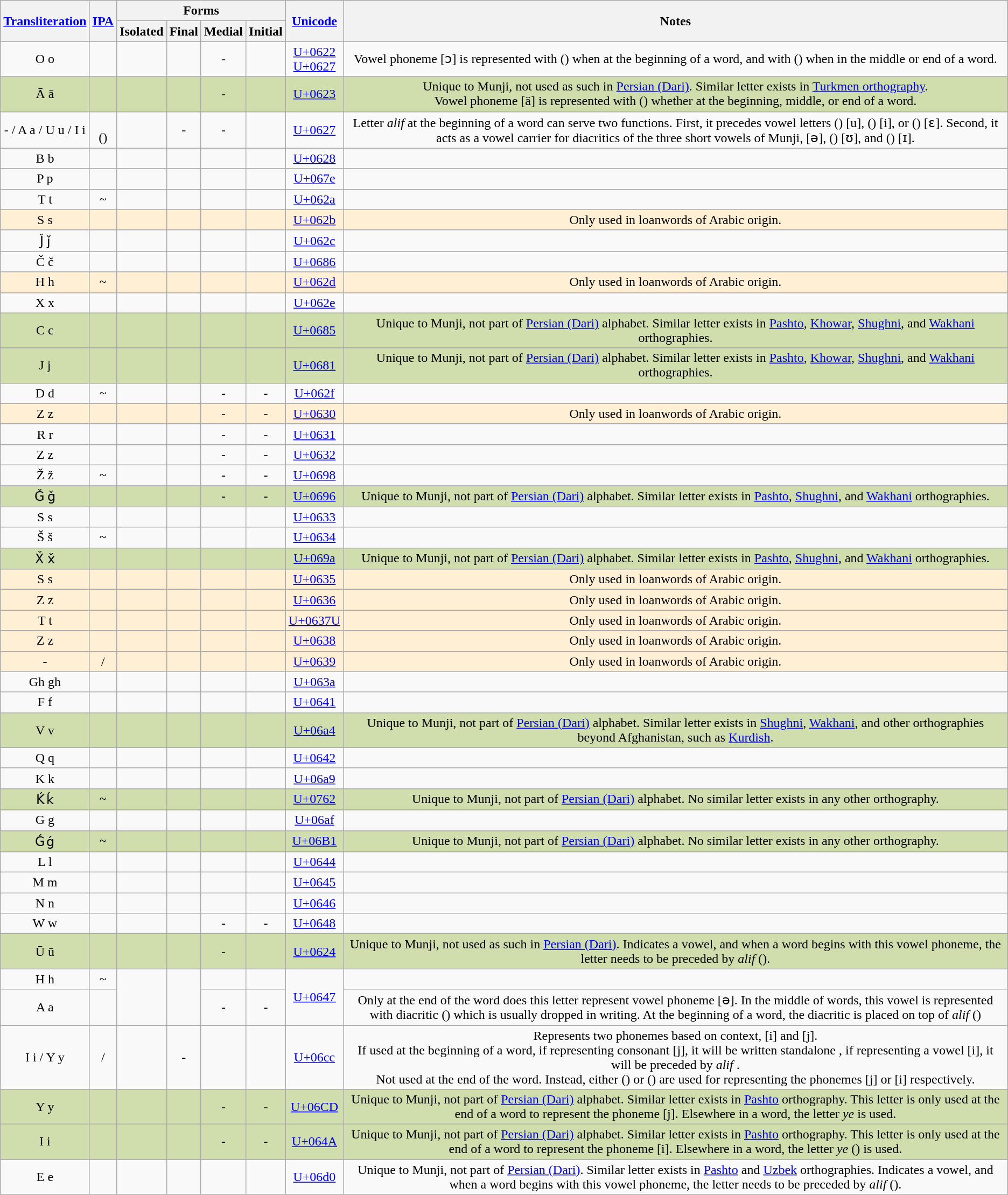<table class="wikitable" style="text-align: center;">
<tr>
<th rowspan=2><a href='#'>Transliteration</a></th>
<th rowspan=2><a href='#'>IPA</a></th>
<th colspan="4">Forms</th>
<th rowspan=2><a href='#'>Unicode</a></th>
<th rowspan="2">Notes</th>
</tr>
<tr>
<th>Isolated</th>
<th>Final</th>
<th>Medial</th>
<th>Initial</th>
</tr>
<tr>
<td>O o</td>
<td></td>
<td><span></span></td>
<td><span></span></td>
<td>-</td>
<td><span></span></td>
<td><a href='#'>U+0622</a><br><a href='#'>U+0627</a></td>
<td>Vowel phoneme [ɔ] is represented with () when at the beginning of a word, and with () when in the middle or end of a word.</td>
</tr>
<tr bgcolor="#d0dead">
<td>Ā ā</td>
<td></td>
<td><span></span></td>
<td><span></span></td>
<td>-</td>
<td><span></span></td>
<td><a href='#'>U+0623</a></td>
<td>Unique to Munji, not used as such in <a href='#'>Persian (Dari)</a>. Similar letter exists in <a href='#'>Turkmen orthography</a>.<br>Vowel phoneme [ä] is represented with () whether at the beginning, middle, or end of a word.</td>
</tr>
<tr>
<td>- / A a / U u / I i</td>
<td><br>()</td>
<td><span></span></td>
<td>-</td>
<td>-</td>
<td><span></span></td>
<td><a href='#'>U+0627</a></td>
<td>Letter <em>alif</em> at the beginning of a word can serve two functions. First, it precedes vowel letters () [u], () [i], or () [ɛ]. Second, it acts as a vowel carrier for diacritics of the three short vowels of Munji,  [ə], () [ʊ], and () [ɪ].</td>
</tr>
<tr>
<td>B b</td>
<td></td>
<td><span></span></td>
<td><span></span></td>
<td><span></span></td>
<td><span></span></td>
<td><a href='#'>U+0628</a></td>
<td></td>
</tr>
<tr>
<td>P p</td>
<td></td>
<td><span></span></td>
<td><span></span></td>
<td><span></span></td>
<td><span></span></td>
<td><a href='#'>U+067e</a></td>
<td></td>
</tr>
<tr>
<td>T t</td>
<td>~</td>
<td><span></span></td>
<td><span></span></td>
<td><span></span></td>
<td><span></span></td>
<td><a href='#'>U+062a</a></td>
<td></td>
</tr>
<tr bgcolor="#FFEFD5">
<td>S s</td>
<td></td>
<td><span></span></td>
<td><span></span></td>
<td><span></span></td>
<td><span></span></td>
<td><a href='#'>U+062b</a></td>
<td>Only used in loanwords of Arabic origin.</td>
</tr>
<tr>
<td>J̌ ǰ</td>
<td></td>
<td><span></span></td>
<td><span></span></td>
<td><span></span></td>
<td><span></span></td>
<td><a href='#'>U+062c</a></td>
<td></td>
</tr>
<tr>
<td>Č č</td>
<td></td>
<td><span></span></td>
<td><span></span></td>
<td><span></span></td>
<td><span></span></td>
<td><a href='#'>U+0686</a></td>
<td></td>
</tr>
<tr bgcolor="#FFEFD5">
<td>H h</td>
<td>~</td>
<td><span></span></td>
<td><span></span></td>
<td><span></span></td>
<td><span></span></td>
<td><a href='#'>U+062d</a></td>
<td>Only used in loanwords of Arabic origin.</td>
</tr>
<tr>
<td>X x</td>
<td></td>
<td><span></span></td>
<td><span></span></td>
<td><span></span></td>
<td><span></span></td>
<td><a href='#'>U+062e</a></td>
<td></td>
</tr>
<tr bgcolor="#d0dead">
<td>C c</td>
<td></td>
<td><span></span></td>
<td><span></span></td>
<td><span></span></td>
<td><span></span></td>
<td><a href='#'>U+0685</a></td>
<td>Unique to Munji, not part of <a href='#'>Persian (Dari)</a> alphabet. Similar letter exists in <a href='#'>Pashto</a>, <a href='#'>Khowar</a>, <a href='#'>Shughni</a>, and <a href='#'>Wakhani</a> orthographies.</td>
</tr>
<tr>
</tr>
<tr bgcolor="#d0dead">
<td>J j</td>
<td></td>
<td><span></span></td>
<td><span></span></td>
<td><span></span></td>
<td><span></span></td>
<td><a href='#'>U+0681</a></td>
<td>Unique to Munji, not part of <a href='#'>Persian (Dari)</a> alphabet. Similar letter exists in <a href='#'>Pashto</a>, <a href='#'>Khowar</a>, <a href='#'>Shughni</a>, and <a href='#'>Wakhani</a> orthographies.</td>
</tr>
<tr>
<td>D d</td>
<td>~</td>
<td><span></span></td>
<td><span></span></td>
<td>-</td>
<td>-</td>
<td><a href='#'>U+062f</a></td>
<td></td>
</tr>
<tr bgcolor="#FFEFD5">
<td>Z z</td>
<td></td>
<td><span></span></td>
<td><span></span></td>
<td>-</td>
<td>-</td>
<td><a href='#'>U+0630</a></td>
<td>Only used in loanwords of Arabic origin.</td>
</tr>
<tr>
<td>R r</td>
<td></td>
<td><span></span></td>
<td><span></span></td>
<td>-</td>
<td>-</td>
<td><a href='#'>U+0631</a></td>
<td></td>
</tr>
<tr>
<td>Z z</td>
<td></td>
<td><span></span></td>
<td><span></span></td>
<td>-</td>
<td>-</td>
<td><a href='#'>U+0632</a></td>
<td></td>
</tr>
<tr>
<td>Ž ž</td>
<td>~</td>
<td><span></span></td>
<td><span></span></td>
<td>-</td>
<td>-</td>
<td><a href='#'>U+0698</a></td>
<td></td>
</tr>
<tr>
</tr>
<tr bgcolor="#d0dead">
<td>Ǧ ǧ</td>
<td></td>
<td><span></span></td>
<td><span></span></td>
<td>-</td>
<td>-</td>
<td><a href='#'>U+0696</a></td>
<td>Unique to Munji, not part of <a href='#'>Persian (Dari)</a> alphabet. Similar letter exists in <a href='#'>Pashto</a>, <a href='#'>Shughni</a>, and <a href='#'>Wakhani</a> orthographies.</td>
</tr>
<tr>
<td>S s</td>
<td></td>
<td><span></span></td>
<td><span></span></td>
<td><span></span></td>
<td><span></span></td>
<td><a href='#'>U+0633</a></td>
<td></td>
</tr>
<tr>
<td>Š š</td>
<td>‍~</td>
<td><span></span></td>
<td><span></span></td>
<td><span></span></td>
<td><span></span></td>
<td><a href='#'>U+0634</a></td>
<td></td>
</tr>
<tr bgcolor="#d0dead">
<td>X̌ x̌</td>
<td></td>
<td><span></span></td>
<td><span></span></td>
<td><span></span></td>
<td><span></span></td>
<td><a href='#'>U+069a</a></td>
<td>Unique to Munji, not part of <a href='#'>Persian (Dari)</a> alphabet. Similar letter exists in <a href='#'>Pashto</a>, <a href='#'>Shughni</a>, and <a href='#'>Wakhani</a> orthographies.</td>
</tr>
<tr bgcolor="#FFEFD5">
<td>S s</td>
<td></td>
<td><span></span></td>
<td><span></span></td>
<td><span></span></td>
<td><span></span></td>
<td><a href='#'>U+0635</a></td>
<td>Only used in loanwords of Arabic origin.</td>
</tr>
<tr bgcolor="#FFEFD5">
<td>Z z</td>
<td></td>
<td><span></span></td>
<td><span></span></td>
<td><span></span></td>
<td><span></span></td>
<td><a href='#'>U+0636</a></td>
<td>Only used in loanwords of Arabic origin.</td>
</tr>
<tr bgcolor="#FFEFD5">
<td>T t</td>
<td></td>
<td><span></span></td>
<td><span></span></td>
<td><span></span></td>
<td><span></span></td>
<td><a href='#'>U+0637U</a></td>
<td>Only used in loanwords of Arabic origin.</td>
</tr>
<tr bgcolor="#FFEFD5">
<td>Z z</td>
<td></td>
<td><span></span></td>
<td><span></span></td>
<td><span></span></td>
<td><span></span></td>
<td><a href='#'>U+0638</a></td>
<td>Only used in loanwords of Arabic origin.</td>
</tr>
<tr bgcolor="#FFEFD5">
<td>-</td>
<td>/</td>
<td><span></span></td>
<td><span></span></td>
<td><span></span></td>
<td><span></span></td>
<td><a href='#'>U+0639</a></td>
<td>Only used in loanwords of Arabic origin.</td>
</tr>
<tr>
<td>Gh gh</td>
<td></td>
<td><span></span></td>
<td><span></span></td>
<td><span></span></td>
<td><span></span></td>
<td><a href='#'>U+063a</a></td>
<td></td>
</tr>
<tr>
<td>F f</td>
<td></td>
<td><span></span></td>
<td><span></span></td>
<td><span></span></td>
<td><span></span></td>
<td><a href='#'>U+0641</a></td>
<td></td>
</tr>
<tr bgcolor="#d0dead">
<td>V v</td>
<td></td>
<td><span></span></td>
<td><span></span></td>
<td><span></span></td>
<td><span></span></td>
<td><a href='#'>U+06a4</a></td>
<td>Unique to Munji, not part of <a href='#'>Persian (Dari)</a> alphabet. Similar letter exists in <a href='#'>Shughni</a>, <a href='#'>Wakhani</a>, and other orthographies beyond Afghanistan, such as <a href='#'>Kurdish</a>.</td>
</tr>
<tr>
<td>Q q</td>
<td></td>
<td><span></span></td>
<td><span></span></td>
<td><span></span></td>
<td><span></span></td>
<td><a href='#'>U+0642</a></td>
<td></td>
</tr>
<tr>
<td>K k</td>
<td></td>
<td><span></span></td>
<td><span></span></td>
<td><span></span></td>
<td><span></span></td>
<td><a href='#'>U+06a9</a></td>
<td></td>
</tr>
<tr bgcolor="#d0dead">
<td>Ḱ ḱ</td>
<td>~</td>
<td><span></span></td>
<td><span></span></td>
<td><span></span></td>
<td><span></span></td>
<td><a href='#'>U+0762</a></td>
<td>Unique to Munji, not part of <a href='#'>Persian (Dari)</a> alphabet. No similar letter exists in any other orthography.</td>
</tr>
<tr>
<td>G g</td>
<td></td>
<td><span></span></td>
<td><span></span></td>
<td><span></span></td>
<td><span></span></td>
<td><a href='#'>U+06af</a></td>
<td></td>
</tr>
<tr bgcolor="#d0dead">
<td>Ǵ ǵ</td>
<td>~</td>
<td><span></span></td>
<td><span></span></td>
<td><span></span></td>
<td><span></span></td>
<td><a href='#'>U+06B1</a></td>
<td>Unique to Munji, not part of <a href='#'>Persian (Dari)</a> alphabet. No similar letter exists in any other orthography.</td>
</tr>
<tr>
<td>L l</td>
<td></td>
<td><span></span></td>
<td><span></span></td>
<td><span></span></td>
<td><span></span></td>
<td><a href='#'>U+0644</a></td>
<td></td>
</tr>
<tr>
<td>M m</td>
<td></td>
<td><span></span></td>
<td><span></span></td>
<td><span></span></td>
<td><span></span></td>
<td><a href='#'>U+0645</a></td>
<td></td>
</tr>
<tr>
<td>N n</td>
<td></td>
<td><span></span></td>
<td><span></span></td>
<td><span></span></td>
<td><span></span></td>
<td><a href='#'>U+0646</a></td>
<td></td>
</tr>
<tr>
<td>W w</td>
<td></td>
<td><span></span></td>
<td><span></span></td>
<td>-</td>
<td>-</td>
<td><a href='#'>U+0648</a></td>
<td></td>
</tr>
<tr bgcolor="#d0dead">
<td>Ū ū</td>
<td></td>
<td><span></span></td>
<td><span></span></td>
<td>-</td>
<td><span></span></td>
<td><a href='#'>U+0624</a></td>
<td>Unique to Munji, not used as such in <a href='#'>Persian (Dari)</a>. Indicates a vowel, and when a word begins with this vowel phoneme, the letter needs to be preceded by <em>alif</em> ().</td>
</tr>
<tr>
<td>H h</td>
<td>~</td>
<td rowspan=2><span></span></td>
<td rowspan=2><span></span></td>
<td><span></span></td>
<td><span></span></td>
<td rowspan=2><a href='#'>U+0647</a></td>
<td></td>
</tr>
<tr>
<td>A a</td>
<td></td>
<td>-</td>
<td>-</td>
<td>Only at the end of the word does this letter represent vowel phoneme [ə]. In the middle of words, this vowel is represented with diacritic () which is usually dropped in writing. At the beginning of a word, the diacritic is placed on top of <em>alif</em> ()</td>
</tr>
<tr>
<td>I i / Y y</td>
<td> / </td>
<td><span></span></td>
<td>-</td>
<td><span></span></td>
<td><span></span></td>
<td><a href='#'>U+06cc</a></td>
<td>Represents two phonemes based on context, [i] and [j].<br>If used at the beginning of a word, if representing consonant [j], it will be written standalone , if representing a vowel [i], it will be preceded by <em>alif</em> .<br>Not used at the end of the word. Instead, either () or () are used for representing the phonemes [j] or [i] respectively.</td>
</tr>
<tr bgcolor="#d0dead">
<td>Y y</td>
<td></td>
<td><span></span></td>
<td><span></span></td>
<td>-</td>
<td>-</td>
<td><a href='#'>U+06CD</a></td>
<td>Unique to Munji, not part of <a href='#'>Persian (Dari)</a> alphabet. Similar letter exists in <a href='#'>Pashto</a> orthography. This letter is only used at the end of a word to represent the phoneme [j]. Elsewhere in a word, the letter <em>ye</em>  is used.</td>
</tr>
<tr bgcolor="#d0dead">
<td>I i</td>
<td></td>
<td><span></span></td>
<td><span></span></td>
<td>-</td>
<td>-</td>
<td><a href='#'>U+064A</a></td>
<td>Unique to Munji, not part of <a href='#'>Persian (Dari)</a> alphabet. Similar letter exists in <a href='#'>Pashto</a> orthography. This letter is only used at the end of a word to represent the phoneme [i]. Elsewhere in a word, the letter <em>ye</em> () is used.</td>
</tr>
<tr>
<td>E e</td>
<td></td>
<td><span></span></td>
<td><span></span></td>
<td><span></span></td>
<td><span></span></td>
<td><a href='#'>U+06d0</a></td>
<td>Unique to Munji, not part of <a href='#'>Persian (Dari)</a>. Similar letter exists in <a href='#'>Pashto</a> and <a href='#'>Uzbek</a> orthographies. Indicates a vowel, and when a word begins with this vowel phoneme, the letter needs to be preceded by <em>alif</em> ().</td>
</tr>
</table>
